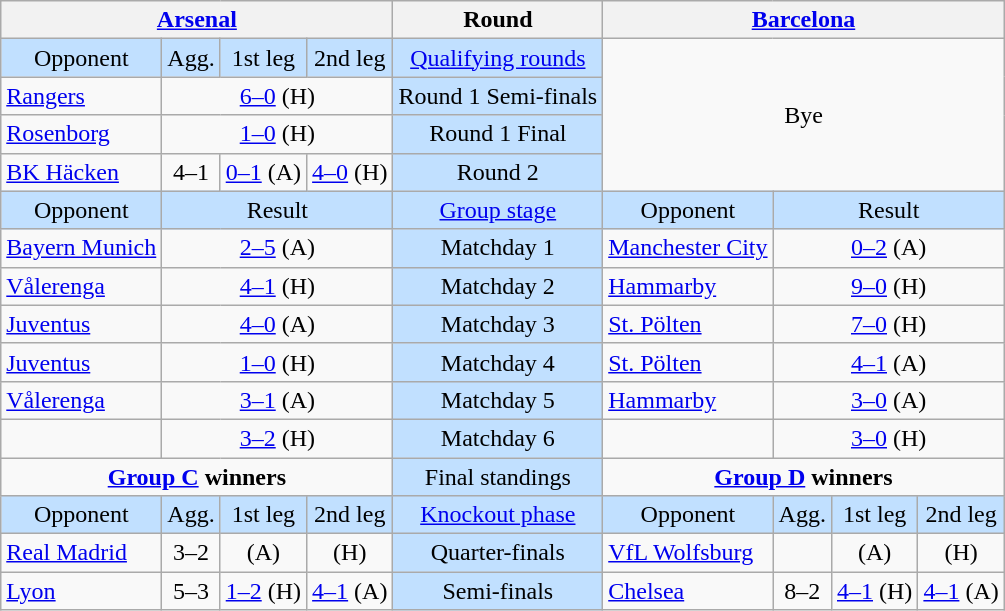<table class="wikitable" style="text-align:center">
<tr>
<th colspan="4"> <a href='#'>Arsenal</a></th>
<th>Round</th>
<th colspan="4"> <a href='#'>Barcelona</a></th>
</tr>
<tr>
<td style="background:#C1E0FF">Opponent</td>
<td style="background:#C1E0FF">Agg.</td>
<td style="background:#C1E0FF">1st leg</td>
<td style="background:#C1E0FF">2nd leg</td>
<td style="background:#C1E0FF"><a href='#'>Qualifying rounds</a></td>
<td colspan="4" rowspan="4">Bye</td>
</tr>
<tr>
<td style="text-align:left"> <a href='#'>Rangers</a></td>
<td colspan="3"><a href='#'>6–0</a> (H)</td>
<td style="background:#C1E0FF">Round 1 Semi-finals</td>
</tr>
<tr>
<td style="text-align:left"> <a href='#'>Rosenborg</a></td>
<td colspan="3"><a href='#'>1–0</a> (H)</td>
<td style="background:#C1E0FF">Round 1 Final</td>
</tr>
<tr>
<td style="text-align:left"> <a href='#'>BK Häcken</a></td>
<td>4–1</td>
<td><a href='#'>0–1</a> (A)</td>
<td><a href='#'>4–0</a> (H)</td>
<td style="background:#C1E0FF">Round 2</td>
</tr>
<tr style="background:#C1E0FF">
<td>Opponent</td>
<td colspan="3">Result</td>
<td><a href='#'>Group stage</a></td>
<td>Opponent</td>
<td colspan="3">Result</td>
</tr>
<tr>
<td style="text-align:left"> <a href='#'>Bayern Munich</a></td>
<td colspan="3"><a href='#'>2–5</a> (A)</td>
<td style="background:#C1E0FF">Matchday 1</td>
<td style="text-align:left"> <a href='#'>Manchester City</a></td>
<td colspan="3"><a href='#'>0–2</a> (A)</td>
</tr>
<tr>
<td style="text-align:left"> <a href='#'>Vålerenga</a></td>
<td colspan="3"><a href='#'>4–1</a> (H)</td>
<td style="background:#C1E0FF">Matchday 2</td>
<td style="text-align:left"> <a href='#'>Hammarby</a></td>
<td colspan="3"><a href='#'>9–0</a> (H)</td>
</tr>
<tr>
<td style="text-align:left"> <a href='#'>Juventus</a></td>
<td colspan="3"><a href='#'>4–0</a> (A)</td>
<td style="background:#C1E0FF">Matchday 3</td>
<td style="text-align:left"> <a href='#'>St. Pölten</a></td>
<td colspan="3"><a href='#'>7–0</a> (H)</td>
</tr>
<tr>
<td style="text-align:left"> <a href='#'>Juventus</a></td>
<td colspan="3"><a href='#'>1–0</a> (H)</td>
<td style="background:#C1E0FF">Matchday 4</td>
<td style="text-align:left"> <a href='#'>St. Pölten</a></td>
<td colspan="3"><a href='#'>4–1</a> (A)</td>
</tr>
<tr>
<td style="text-align:left"> <a href='#'>Vålerenga</a></td>
<td colspan="3"><a href='#'>3–1</a> (A)</td>
<td style="background:#C1E0FF">Matchday 5</td>
<td style="text-align:left"> <a href='#'>Hammarby</a></td>
<td colspan="3"><a href='#'>3–0</a> (A)</td>
</tr>
<tr>
<td style="text-align:left"></td>
<td colspan="3"><a href='#'>3–2</a> (H)</td>
<td style="background:#C1E0FF">Matchday 6</td>
<td style="text-align:left"></td>
<td colspan="3"><a href='#'>3–0</a> (H)</td>
</tr>
<tr>
<td colspan="4" style="vertical-align:top"><strong><a href='#'>Group C</a> winners</strong><br><div></div></td>
<td style="background:#C1E0FF">Final standings</td>
<td colspan="4" style="vertical-align:top"><strong><a href='#'>Group D</a> winners</strong><br><div></div></td>
</tr>
<tr style="background:#C1E0FF">
<td>Opponent</td>
<td>Agg.</td>
<td>1st leg</td>
<td>2nd leg</td>
<td><a href='#'>Knockout phase</a></td>
<td>Opponent</td>
<td>Agg.</td>
<td>1st leg</td>
<td>2nd leg</td>
</tr>
<tr>
<td style="text-align:left"> <a href='#'>Real Madrid</a></td>
<td>3–2</td>
<td> (A)</td>
<td> (H)</td>
<td style="background:#C1E0FF">Quarter-finals</td>
<td style="text-align:left"> <a href='#'>VfL Wolfsburg</a></td>
<td></td>
<td> (A)</td>
<td> (H)</td>
</tr>
<tr>
<td style="text-align:left"> <a href='#'>Lyon</a></td>
<td>5–3</td>
<td><a href='#'>1–2</a> (H)</td>
<td><a href='#'>4–1</a> (A)</td>
<td style="background:#C1E0FF">Semi-finals</td>
<td style="text-align:left"> <a href='#'>Chelsea</a></td>
<td>8–2</td>
<td><a href='#'>4–1</a> (H)</td>
<td><a href='#'>4–1</a> (A)</td>
</tr>
</table>
